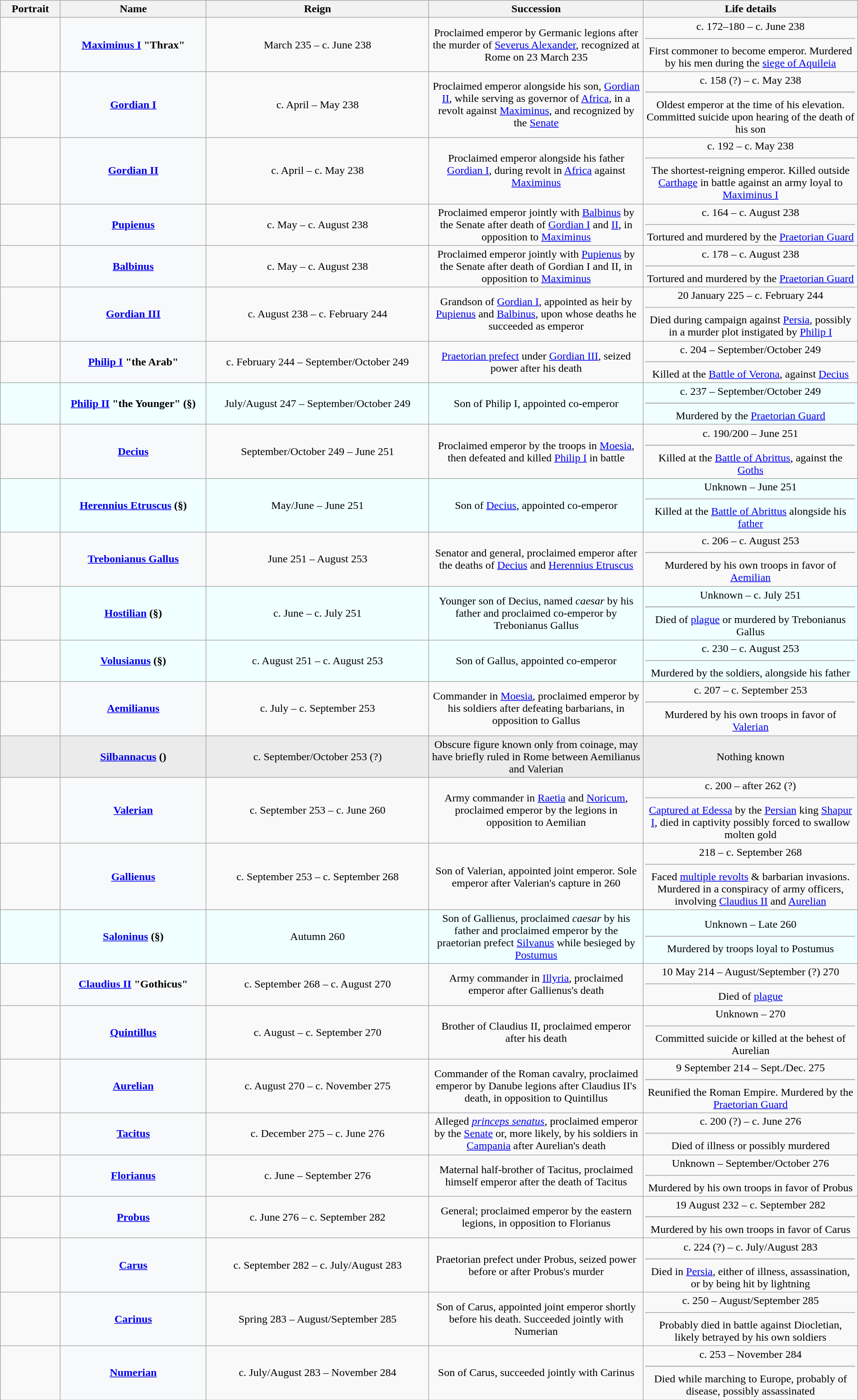<table class="wikitable plainrowheaders" style="width:100%; text-align:center">
<tr>
<th scope=col width="7%">Portrait</th>
<th scope=col width="17%">Name</th>
<th scope=col width="26%">Reign</th>
<th scope=col width="25%">Succession</th>
<th scope=col width="25%">Life details</th>
</tr>
<tr>
<td></td>
<th scope=row style="text-align:center; background:#F8F9FA"><strong><a href='#'>Maximinus I</a></strong> "Thrax"<br></th>
<td> March 235 – c. June 238<br></td>
<td>Proclaimed emperor by Germanic legions after the murder of <a href='#'>Severus Alexander</a>, recognized at Rome on 23 March 235</td>
<td>c. 172–180 – c. June 238<br><hr>First commoner to become emperor. Murdered by his men during the <a href='#'>siege of Aquileia</a></td>
</tr>
<tr>
<td></td>
<th scope=row style="text-align:center; background:#F8F9FA"><strong><a href='#'>Gordian I</a></strong><br></th>
<td>c. April –  May 238<br></td>
<td>Proclaimed emperor alongside his son, <a href='#'>Gordian II</a>, while serving as governor of <a href='#'>Africa</a>, in a revolt against <a href='#'>Maximinus</a>, and recognized by the <a href='#'>Senate</a></td>
<td>c. 158 (?) – c. May 238<br><hr>Oldest emperor at the time of his elevation. Committed suicide upon hearing of the death of his son</td>
</tr>
<tr>
<td></td>
<th scope=row style="text-align:center; background:#F8F9FA"><strong><a href='#'>Gordian II</a></strong><br></th>
<td>c. April – c. May 238<br></td>
<td>Proclaimed emperor alongside his father <a href='#'>Gordian I</a>, during revolt in <a href='#'>Africa</a> against <a href='#'>Maximinus</a></td>
<td>c. 192 – c. May 238<br><hr>The shortest-reigning emperor. Killed outside <a href='#'>Carthage</a> in battle against an army loyal to <a href='#'>Maximinus I</a></td>
</tr>
<tr>
<td></td>
<th scope=row style="text-align:center; background:#F8F9FA"><strong><a href='#'>Pupienus</a></strong><br></th>
<td>c. May – c. August 238<br></td>
<td>Proclaimed emperor jointly with <a href='#'>Balbinus</a> by the Senate after death of <a href='#'>Gordian I</a> and <a href='#'>II</a>, in opposition to <a href='#'>Maximinus</a></td>
<td>c. 164 – c. August 238<br><hr>Tortured and murdered by the <a href='#'>Praetorian Guard</a></td>
</tr>
<tr>
<td></td>
<th scope=row style="text-align:center; background:#F8F9FA"><strong><a href='#'>Balbinus</a></strong><br></th>
<td>c. May – c. August 238<br></td>
<td>Proclaimed emperor jointly with <a href='#'>Pupienus</a> by the Senate after death of Gordian I and II, in opposition to <a href='#'>Maximinus</a></td>
<td>c. 178 – c. August 238<br><hr>Tortured and murdered by the <a href='#'>Praetorian Guard</a></td>
</tr>
<tr>
<td></td>
<th scope=row style="text-align:center; background:#F8F9FA"><strong><a href='#'>Gordian III</a></strong><br></th>
<td>c. August 238 – c. February 244<br></td>
<td>Grandson of <a href='#'>Gordian I</a>, appointed as heir by <a href='#'>Pupienus</a> and <a href='#'>Balbinus</a>, upon whose deaths he succeeded as emperor</td>
<td>20 January 225 – c. February 244<br><hr>Died during campaign against <a href='#'>Persia</a>, possibly in a murder plot instigated by <a href='#'>Philip I</a></td>
</tr>
<tr>
<td></td>
<th scope=row style="text-align:center; background:#F8F9FA"><strong><a href='#'>Philip I</a></strong> "the Arab"<br></th>
<td>c. February 244 – September/October 249<br></td>
<td><a href='#'>Praetorian prefect</a> under <a href='#'>Gordian III</a>, seized power after his death</td>
<td>c. 204 – September/October 249<br><hr>Killed at the <a href='#'>Battle of Verona</a>, against <a href='#'>Decius</a></td>
</tr>
<tr>
<td style="background:#F0FFFF"></td>
<th scope=row style="text-align:center; background:#F0FFFF"><strong><a href='#'>Philip II</a></strong> "the Younger" (§)<br></th>
<td style="background:#F0FFFF">July/August 247 – September/October 249<br></td>
<td style="background:#F0FFFF">Son of Philip I, appointed co-emperor</td>
<td style="background:#F0FFFF">c. 237 – September/October 249<br><hr>Murdered by the <a href='#'>Praetorian Guard</a></td>
</tr>
<tr>
<td></td>
<th scope=row style="text-align:center; background:#F8F9FA"><strong><a href='#'>Decius</a></strong><br></th>
<td>September/October 249 – June 251<br></td>
<td>Proclaimed emperor by the troops in <a href='#'>Moesia</a>, then defeated and killed <a href='#'>Philip I</a> in battle</td>
<td>c. 190/200 – June 251<br><hr>Killed at the <a href='#'>Battle of Abrittus</a>, against the <a href='#'>Goths</a></td>
</tr>
<tr>
<td style="background:#F0FFFF"></td>
<th scope=row style="text-align:center; background:#F0FFFF"><strong><a href='#'>Herennius Etruscus</a></strong> (§)<br></th>
<td style="background:#F0FFFF">May/June – June 251<br></td>
<td style="background:#F0FFFF">Son of <a href='#'>Decius</a>, appointed co-emperor</td>
<td style="background:#F0FFFF">Unknown – June 251<hr>Killed at the <a href='#'>Battle of Abrittus</a> alongside his <a href='#'>father</a></td>
</tr>
<tr>
<td></td>
<th scope=row style="text-align:center; background:#F8F9FA"><strong><a href='#'>Trebonianus Gallus</a></strong><br></th>
<td>June 251 –  August 253<br></td>
<td>Senator and general, proclaimed emperor after the deaths of <a href='#'>Decius</a> and <a href='#'>Herennius Etruscus</a></td>
<td>c. 206 – c. August 253<br><hr>Murdered by his own troops in favor of <a href='#'>Aemilian</a></td>
</tr>
<tr>
<td></td>
<th scope=row style="text-align:center; background:#F0FFFF"><strong><a href='#'>Hostilian</a></strong> (§)<br></th>
<td style="background:#F0FFFF">c. June – c. July 251<br></td>
<td style="background:#F0FFFF">Younger son of Decius, named <em>caesar</em> by his father and proclaimed co-emperor by Trebonianus Gallus</td>
<td style="background:#F0FFFF">Unknown – c. July 251<hr>Died of <a href='#'>plague</a> or murdered by Trebonianus Gallus</td>
</tr>
<tr>
<td></td>
<th scope=row style="text-align:center; background:#F0FFFF"><strong><a href='#'>Volusianus</a></strong> (§)<br></th>
<td style="background:#F0FFFF">c. August 251 – c. August 253<br></td>
<td style="background:#F0FFFF">Son of Gallus, appointed co-emperor</td>
<td style="background:#F0FFFF">c. 230 – c. August 253<br><hr>Murdered by the soldiers, alongside his father</td>
</tr>
<tr>
<td></td>
<th scope=row style="text-align:center; background:#F8F9FA"><strong><a href='#'>Aemilianus</a></strong><br></th>
<td>c. July – c. September 253<br></td>
<td>Commander in <a href='#'>Moesia</a>, proclaimed emperor by his soldiers after defeating barbarians, in opposition to Gallus</td>
<td>c. 207 – c. September 253<br><hr>Murdered by his own troops in favor of <a href='#'>Valerian</a></td>
</tr>
<tr>
<td style="background:#EBEBEB"></td>
<th scope=row style="text-align:center; background:#EBEBEB"><strong><a href='#'>Silbannacus</a></strong> ()<br></th>
<td style="background:#EBEBEB">c. September/October 253 (?)<br></td>
<td style="background:#EBEBEB">Obscure figure known only from coinage, may have briefly ruled in Rome between Aemilianus and Valerian</td>
<td style="background:#EBEBEB">Nothing known</td>
</tr>
<tr>
<td></td>
<th scope=row style="text-align:center; background:#F8F9FA"><strong><a href='#'>Valerian</a></strong><br></th>
<td>c. September 253 – c. June 260<br></td>
<td>Army commander in <a href='#'>Raetia</a> and <a href='#'>Noricum</a>, proclaimed emperor by the legions in opposition to Aemilian</td>
<td>c. 200 – after 262 (?)<hr><a href='#'>Captured at Edessa</a> by the <a href='#'>Persian</a> king <a href='#'>Shapur I</a>, died in captivity possibly forced to swallow molten gold</td>
</tr>
<tr>
<td></td>
<th scope=row style="text-align:center; background:#F8F9FA"><strong><a href='#'>Gallienus</a></strong><br></th>
<td>c. September 253 – c. September 268<br></td>
<td>Son of Valerian, appointed joint emperor. Sole emperor after Valerian's capture in 260</td>
<td>218 – c. September 268<br><hr>Faced <a href='#'>multiple revolts</a> & barbarian invasions. Murdered in a conspiracy of army officers, involving <a href='#'>Claudius II</a> and <a href='#'>Aurelian</a></td>
</tr>
<tr>
<td style="background:#F0FFFF"></td>
<th scope=row style="text-align:center; background:#F0FFFF"><strong><a href='#'>Saloninus</a></strong> (§)<br></th>
<td style="background:#F0FFFF">Autumn 260<br></td>
<td style="background:#F0FFFF">Son of Gallienus, proclaimed <em>caesar</em> by his father and proclaimed emperor by the praetorian prefect <a href='#'>Silvanus</a> while besieged by <a href='#'>Postumus</a></td>
<td style="background:#F0FFFF">Unknown – Late 260<hr>Murdered by troops loyal to Postumus</td>
</tr>
<tr>
<td></td>
<th scope=row style="text-align:center; background:#F8F9FA"><strong><a href='#'>Claudius II</a></strong> "Gothicus"<br></th>
<td>c. September 268 – c. August 270<br></td>
<td>Army commander in <a href='#'>Illyria</a>, proclaimed emperor after Gallienus's death</td>
<td>10 May 214 – August/September (?) 270<br><hr>Died of <a href='#'>plague</a></td>
</tr>
<tr>
<td></td>
<th scope=row style="text-align:center; background:#F8F9FA"><strong><a href='#'>Quintillus</a></strong><br></th>
<td>c. August – c. September 270<br></td>
<td>Brother of Claudius II, proclaimed emperor after his death</td>
<td>Unknown – 270<hr>Committed suicide or killed at the behest of Aurelian</td>
</tr>
<tr>
<td></td>
<th scope=row style="text-align:center; background:#F8F9FA"><strong><a href='#'>Aurelian</a></strong><br></th>
<td>c. August 270 – c. November 275<br></td>
<td>Commander of the Roman cavalry, proclaimed emperor by Danube legions after Claudius II's death, in opposition to Quintillus</td>
<td>9 September 214 – Sept./Dec. 275<br><hr>Reunified the Roman Empire. Murdered by the <a href='#'>Praetorian Guard</a></td>
</tr>
<tr>
<td></td>
<th scope=row style="text-align:center; background:#F8F9FA"><strong><a href='#'>Tacitus</a></strong><br></th>
<td>c. December 275 – c. June 276<br></td>
<td>Alleged <em><a href='#'>princeps senatus</a></em>, proclaimed emperor by the <a href='#'>Senate</a> or, more likely, by his soldiers in <a href='#'>Campania</a> after Aurelian's death</td>
<td>c. 200 (?) – c. June 276<br><hr>Died of illness or possibly murdered</td>
</tr>
<tr>
<td></td>
<th scope=row style="text-align:center; background:#F8F9FA"><strong><a href='#'>Florianus</a></strong><br></th>
<td>c. June – September 276<br></td>
<td>Maternal half-brother of Tacitus, proclaimed himself emperor after the death of Tacitus</td>
<td>Unknown – September/October 276<hr>Murdered by his own troops in favor of Probus</td>
</tr>
<tr>
<td></td>
<th scope=row style="text-align:center; background:#F8F9FA"><strong><a href='#'>Probus</a></strong><br></th>
<td>c. June 276 – c. September 282<br></td>
<td>General; proclaimed emperor by the eastern legions, in opposition to Florianus</td>
<td>19 August 232 – c. September 282<br><hr>Murdered by his own troops in favor of Carus</td>
</tr>
<tr>
<td></td>
<th scope=row style="text-align:center; background:#F8F9FA"><strong><a href='#'>Carus</a></strong><br></th>
<td>c. September 282 – c. July/August 283<br></td>
<td>Praetorian prefect under Probus, seized power before or after Probus's murder</td>
<td>c. 224 (?) – c. July/August 283<br><hr>Died in <a href='#'>Persia</a>, either of illness, assassination, or by being hit by lightning</td>
</tr>
<tr>
<td></td>
<th scope=row style="text-align:center; background:#F8F9FA"><strong><a href='#'>Carinus</a></strong><br></th>
<td>Spring 283 – August/September 285<br></td>
<td>Son of Carus, appointed joint emperor shortly before his death. Succeeded jointly with Numerian</td>
<td>c. 250 – August/September 285<br><hr>Probably died in battle against Diocletian, likely betrayed by his own soldiers</td>
</tr>
<tr>
<td></td>
<th scope=row style="text-align:center; background:#F8F9FA"><strong><a href='#'>Numerian</a></strong><br></th>
<td>c. July/August 283 – November 284<br></td>
<td>Son of Carus, succeeded jointly with Carinus</td>
<td>c. 253 – November 284<br><hr>Died while marching to Europe, probably of disease, possibly assassinated</td>
</tr>
</table>
